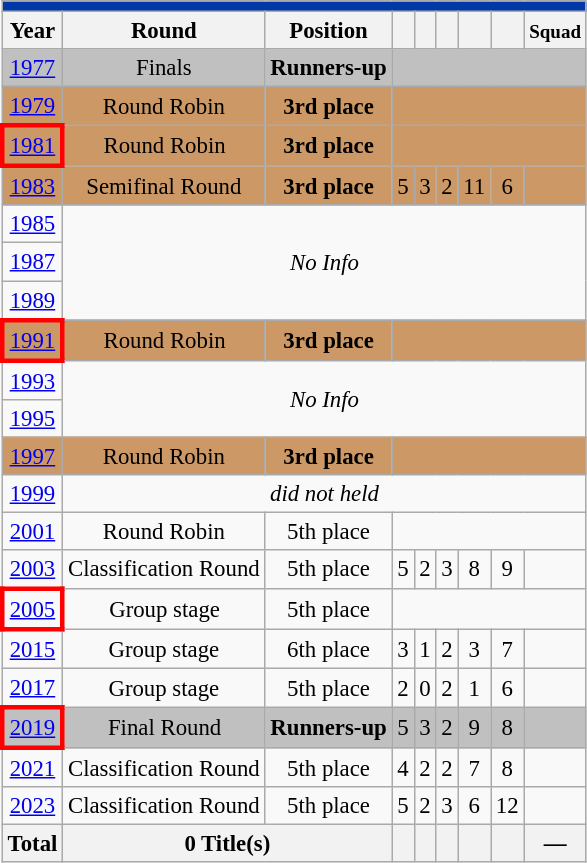<table class="wikitable" style="text-align: center; font-size:95%;">
<tr>
<th colspan=9 style="background:#0038A8; color: #FFFFFF;"><a href='#'></a></th>
</tr>
<tr>
<th>Year</th>
<th>Round</th>
<th>Position</th>
<th></th>
<th></th>
<th></th>
<th></th>
<th></th>
<th><small>Squad</small></th>
</tr>
<tr bgcolor=silver>
<td> <a href='#'>1977</a></td>
<td>Finals</td>
<td><strong>Runners-up</strong></td>
<td colspan=6></td>
</tr>
<tr bgcolor=cc9966>
<td> <a href='#'>1979</a></td>
<td>Round Robin</td>
<td><strong>3rd place</strong></td>
<td colspan=6></td>
</tr>
<tr bgcolor=cc9966>
<td style="border: 3px solid red"> <a href='#'>1981</a></td>
<td>Round Robin</td>
<td><strong>3rd place</strong></td>
<td colspan=6></td>
</tr>
<tr bgcolor=cc9966>
<td> <a href='#'>1983</a></td>
<td>Semifinal Round</td>
<td><strong>3rd place</strong></td>
<td>5</td>
<td>3</td>
<td>2</td>
<td>11</td>
<td>6</td>
<td></td>
</tr>
<tr>
<td> <a href='#'>1985</a></td>
<td colspan=8 rowspan=3><em>No Info</em></td>
</tr>
<tr>
<td> <a href='#'>1987</a></td>
</tr>
<tr>
<td> <a href='#'>1989</a></td>
</tr>
<tr bgcolor=cc9966>
<td style="border: 3px solid red"> <a href='#'>1991</a></td>
<td>Round Robin</td>
<td><strong>3rd place</strong></td>
<td colspan=6></td>
</tr>
<tr>
<td> <a href='#'>1993</a></td>
<td colspan=8 rowspan=2><em>No Info</em></td>
</tr>
<tr>
<td> <a href='#'>1995</a></td>
</tr>
<tr bgcolor=cc9966>
<td> <a href='#'>1997</a></td>
<td>Round Robin</td>
<td><strong>3rd place</strong></td>
<td colspan=6></td>
</tr>
<tr>
<td> <a href='#'>1999</a></td>
<td colspan=8><em>did not held</em></td>
</tr>
<tr>
<td> <a href='#'>2001</a></td>
<td>Round Robin</td>
<td>5th place</td>
<td colspan=6></td>
</tr>
<tr>
<td> <a href='#'>2003</a></td>
<td>Classification Round</td>
<td>5th place</td>
<td>5</td>
<td>2</td>
<td>3</td>
<td>8</td>
<td>9</td>
<td></td>
</tr>
<tr>
<td style="border: 3px solid red"> <a href='#'>2005</a></td>
<td>Group stage</td>
<td>5th place</td>
<td colspan=6></td>
</tr>
<tr>
<td> <a href='#'>2015</a></td>
<td>Group stage</td>
<td>6th place</td>
<td>3</td>
<td>1</td>
<td>2</td>
<td>3</td>
<td>7</td>
<td></td>
</tr>
<tr>
<td> <a href='#'>2017</a></td>
<td>Group stage</td>
<td>5th place</td>
<td>2</td>
<td>0</td>
<td>2</td>
<td>1</td>
<td>6</td>
<td></td>
</tr>
<tr bgcolor=silver>
<td style="border: 3px solid red"> <a href='#'>2019</a></td>
<td>Final Round</td>
<td><strong>Runners-up</strong></td>
<td>5</td>
<td>3</td>
<td>2</td>
<td>9</td>
<td>8</td>
<td></td>
</tr>
<tr>
<td> <a href='#'>2021</a></td>
<td>Classification Round</td>
<td>5th place</td>
<td>4</td>
<td>2</td>
<td>2</td>
<td>7</td>
<td>8</td>
<td></td>
</tr>
<tr>
<td> <a href='#'>2023</a></td>
<td>Classification Round</td>
<td>5th place</td>
<td>5</td>
<td>2</td>
<td>3</td>
<td>6</td>
<td>12</td>
<td></td>
</tr>
<tr>
<th>Total</th>
<th colspan=2>0 Title(s)</th>
<th></th>
<th></th>
<th></th>
<th></th>
<th></th>
<th>—</th>
</tr>
</table>
